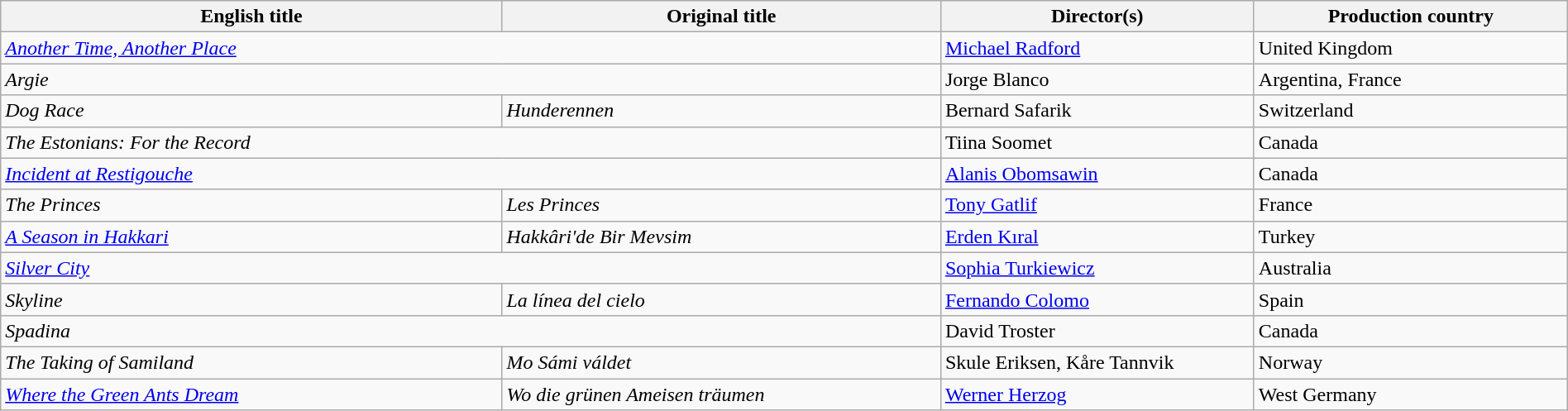<table class="wikitable sortable" style="width:100%; margin-bottom:4px">
<tr>
<th scope="col" width="32%">English title</th>
<th scope="col" width="28%">Original title</th>
<th scope="col" width="20%">Director(s)</th>
<th scope="col" width="20%">Production country</th>
</tr>
<tr>
<td colspan=2><em><a href='#'>Another Time, Another Place</a></em></td>
<td><a href='#'>Michael Radford</a></td>
<td>United Kingdom</td>
</tr>
<tr>
<td colspan=2><em>Argie</em></td>
<td>Jorge Blanco</td>
<td>Argentina, France</td>
</tr>
<tr>
<td><em>Dog Race</em></td>
<td><em>Hunderennen</em></td>
<td>Bernard Safarik</td>
<td>Switzerland</td>
</tr>
<tr>
<td colspan=2><em>The Estonians: For the Record</em></td>
<td>Tiina Soomet</td>
<td>Canada</td>
</tr>
<tr>
<td colspan=2><em><a href='#'>Incident at Restigouche</a></em></td>
<td><a href='#'>Alanis Obomsawin</a></td>
<td>Canada</td>
</tr>
<tr>
<td><em>The Princes</em></td>
<td><em>Les Princes</em></td>
<td><a href='#'>Tony Gatlif</a></td>
<td>France</td>
</tr>
<tr>
<td><em><a href='#'>A Season in Hakkari</a></em></td>
<td><em>Hakkâri'de Bir Mevsim</em></td>
<td><a href='#'>Erden Kıral</a></td>
<td>Turkey</td>
</tr>
<tr>
<td colspan=2><em><a href='#'>Silver City</a></em></td>
<td><a href='#'>Sophia Turkiewicz</a></td>
<td>Australia</td>
</tr>
<tr>
<td><em>Skyline</em></td>
<td><em>La línea del cielo</em></td>
<td><a href='#'>Fernando Colomo</a></td>
<td>Spain</td>
</tr>
<tr>
<td colspan=2><em>Spadina</em></td>
<td>David Troster</td>
<td>Canada</td>
</tr>
<tr>
<td><em>The Taking of Samiland</em></td>
<td><em>Mo Sámi váldet</em></td>
<td>Skule Eriksen, Kåre Tannvik</td>
<td>Norway</td>
</tr>
<tr>
<td><em><a href='#'>Where the Green Ants Dream</a></em></td>
<td><em>Wo die grünen Ameisen träumen</em></td>
<td><a href='#'>Werner Herzog</a></td>
<td>West Germany</td>
</tr>
</table>
